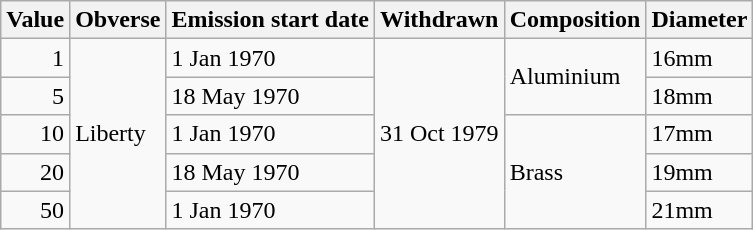<table class="wikitable">
<tr>
<th>Value</th>
<th>Obverse</th>
<th>Emission start date</th>
<th>Withdrawn</th>
<th>Composition</th>
<th>Diameter</th>
</tr>
<tr>
<td style="text-align:right;">1</td>
<td rowspan = "5">Liberty</td>
<td>1 Jan 1970</td>
<td rowspan = "5">31 Oct 1979</td>
<td rowspan = "2">Aluminium</td>
<td>16mm</td>
</tr>
<tr>
<td style="text-align:right;">5</td>
<td>18 May 1970</td>
<td>18mm</td>
</tr>
<tr>
<td style="text-align:right;">10</td>
<td>1 Jan 1970</td>
<td rowspan = "3">Brass</td>
<td>17mm</td>
</tr>
<tr>
<td style="text-align:right;">20</td>
<td>18 May 1970</td>
<td>19mm</td>
</tr>
<tr>
<td style="text-align:right;">50</td>
<td>1 Jan 1970</td>
<td>21mm</td>
</tr>
</table>
